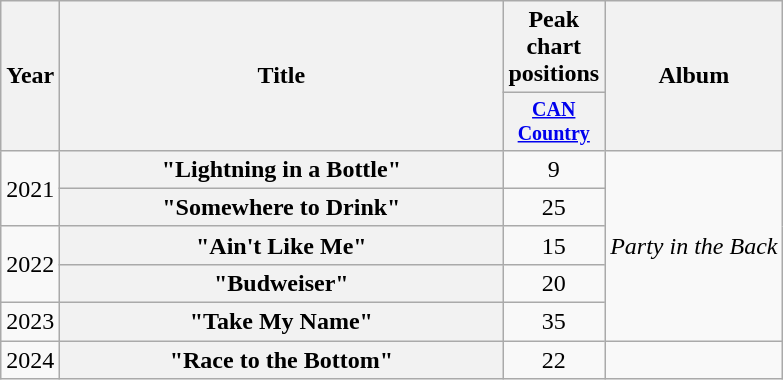<table class="wikitable plainrowheaders" style="text-align:center;">
<tr>
<th scope="col" rowspan="2">Year</th>
<th scope="col" rowspan="2" style="width:18em;">Title</th>
<th scope="col" colspan="1">Peak chart positions</th>
<th scope="col" rowspan="2">Album</th>
</tr>
<tr style="font-size:smaller;">
<th scope="col" style="width:4em;"><a href='#'>CAN Country</a><br></th>
</tr>
<tr>
<td rowspan="2">2021</td>
<th scope="row">"Lightning in a Bottle"</th>
<td>9</td>
<td align="left" rowspan="5"><em>Party in the Back</em></td>
</tr>
<tr>
<th scope="row">"Somewhere to Drink" <br> </th>
<td>25</td>
</tr>
<tr>
<td rowspan="2">2022</td>
<th scope="row">"Ain't Like Me"</th>
<td>15</td>
</tr>
<tr>
<th scope="row">"Budweiser"</th>
<td>20</td>
</tr>
<tr>
<td>2023</td>
<th scope="row">"Take My Name"</th>
<td>35</td>
</tr>
<tr>
<td>2024</td>
<th scope="row">"Race to the Bottom"</th>
<td>22</td>
<td><br></td>
</tr>
</table>
